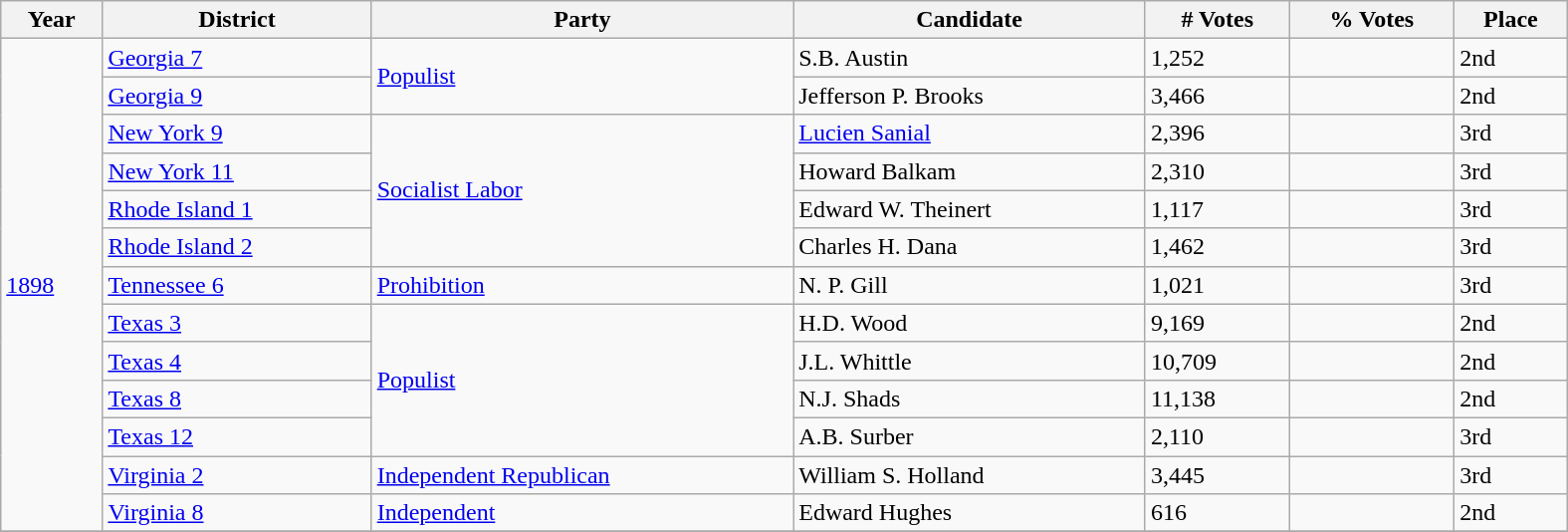<table class="wikitable sortable collapsible collapsed" style="width:1050px">
<tr>
<th>Year</th>
<th>District</th>
<th>Party</th>
<th>Candidate</th>
<th># Votes</th>
<th>% Votes</th>
<th>Place</th>
</tr>
<tr>
<td rowspan=13><a href='#'>1898</a></td>
<td><a href='#'>Georgia 7</a></td>
<td rowspan=2><a href='#'>Populist</a></td>
<td>S.B. Austin</td>
<td>1,252</td>
<td></td>
<td>2nd</td>
</tr>
<tr>
<td><a href='#'>Georgia 9</a></td>
<td>Jefferson P. Brooks</td>
<td>3,466</td>
<td></td>
<td>2nd</td>
</tr>
<tr>
<td><a href='#'>New York 9</a></td>
<td rowspan=4><a href='#'>Socialist Labor</a></td>
<td><a href='#'>Lucien Sanial</a></td>
<td>2,396</td>
<td></td>
<td>3rd</td>
</tr>
<tr>
<td><a href='#'>New York 11</a></td>
<td>Howard Balkam</td>
<td>2,310</td>
<td></td>
<td>3rd</td>
</tr>
<tr>
<td><a href='#'>Rhode Island 1</a></td>
<td>Edward W. Theinert</td>
<td>1,117</td>
<td></td>
<td>3rd</td>
</tr>
<tr>
<td><a href='#'>Rhode Island 2</a></td>
<td>Charles H. Dana</td>
<td>1,462</td>
<td></td>
<td>3rd</td>
</tr>
<tr>
<td><a href='#'>Tennessee 6</a></td>
<td><a href='#'>Prohibition</a></td>
<td>N. P. Gill</td>
<td>1,021</td>
<td></td>
<td>3rd</td>
</tr>
<tr>
<td><a href='#'>Texas 3</a></td>
<td rowspan=4><a href='#'>Populist</a></td>
<td>H.D. Wood</td>
<td>9,169</td>
<td></td>
<td>2nd</td>
</tr>
<tr>
<td><a href='#'>Texas 4</a></td>
<td>J.L. Whittle</td>
<td>10,709</td>
<td></td>
<td>2nd</td>
</tr>
<tr>
<td><a href='#'>Texas 8</a></td>
<td>N.J. Shads</td>
<td>11,138</td>
<td></td>
<td>2nd</td>
</tr>
<tr>
<td><a href='#'>Texas 12</a></td>
<td>A.B. Surber</td>
<td>2,110</td>
<td></td>
<td>3rd</td>
</tr>
<tr>
<td><a href='#'>Virginia 2</a></td>
<td><a href='#'>Independent Republican</a></td>
<td>William S. Holland</td>
<td>3,445</td>
<td></td>
<td>3rd</td>
</tr>
<tr>
<td><a href='#'>Virginia 8</a></td>
<td><a href='#'>Independent</a></td>
<td>Edward Hughes</td>
<td>616</td>
<td></td>
<td>2nd</td>
</tr>
<tr>
</tr>
</table>
